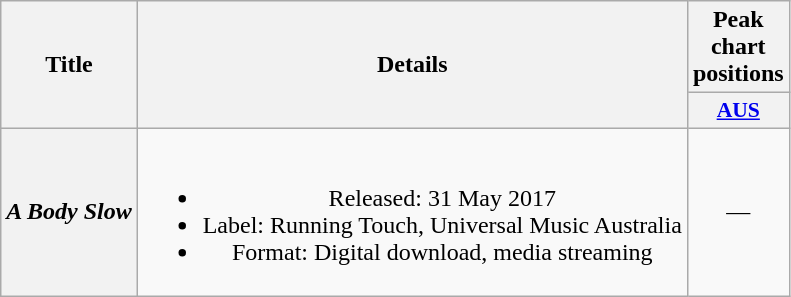<table class="wikitable plainrowheaders" style="text-align:center;">
<tr>
<th scope="col" rowspan="2">Title</th>
<th scope="col" rowspan="2">Details</th>
<th scope="col" colspan="1">Peak chart positions</th>
</tr>
<tr>
<th scope="col" style="width:3em;font-size:90%;"><a href='#'>AUS</a></th>
</tr>
<tr>
<th scope="row"><em>A Body Slow</em></th>
<td><br><ul><li>Released: 31 May 2017</li><li>Label: Running Touch, Universal Music Australia </li><li>Format: Digital download, media streaming</li></ul></td>
<td>—</td>
</tr>
</table>
